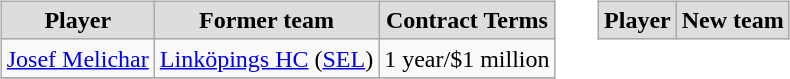<table cellspacing="10">
<tr>
<td valign="top"><br><table class="wikitable">
<tr align="center"  bgcolor="#dddddd">
<td><strong>Player</strong></td>
<td><strong>Former team</strong></td>
<td><strong>Contract Terms</strong></td>
</tr>
<tr>
<td><a href='#'>Josef Melichar</a></td>
<td><a href='#'>Linköpings HC</a> (<a href='#'>SEL</a>)</td>
<td>1 year/$1 million</td>
</tr>
<tr>
</tr>
</table>
</td>
<td valign="top"><br><table class="wikitable">
<tr align="center"  bgcolor="#dddddd">
<td><strong>Player</strong></td>
<td><strong>New team</strong></td>
</tr>
</table>
</td>
</tr>
</table>
